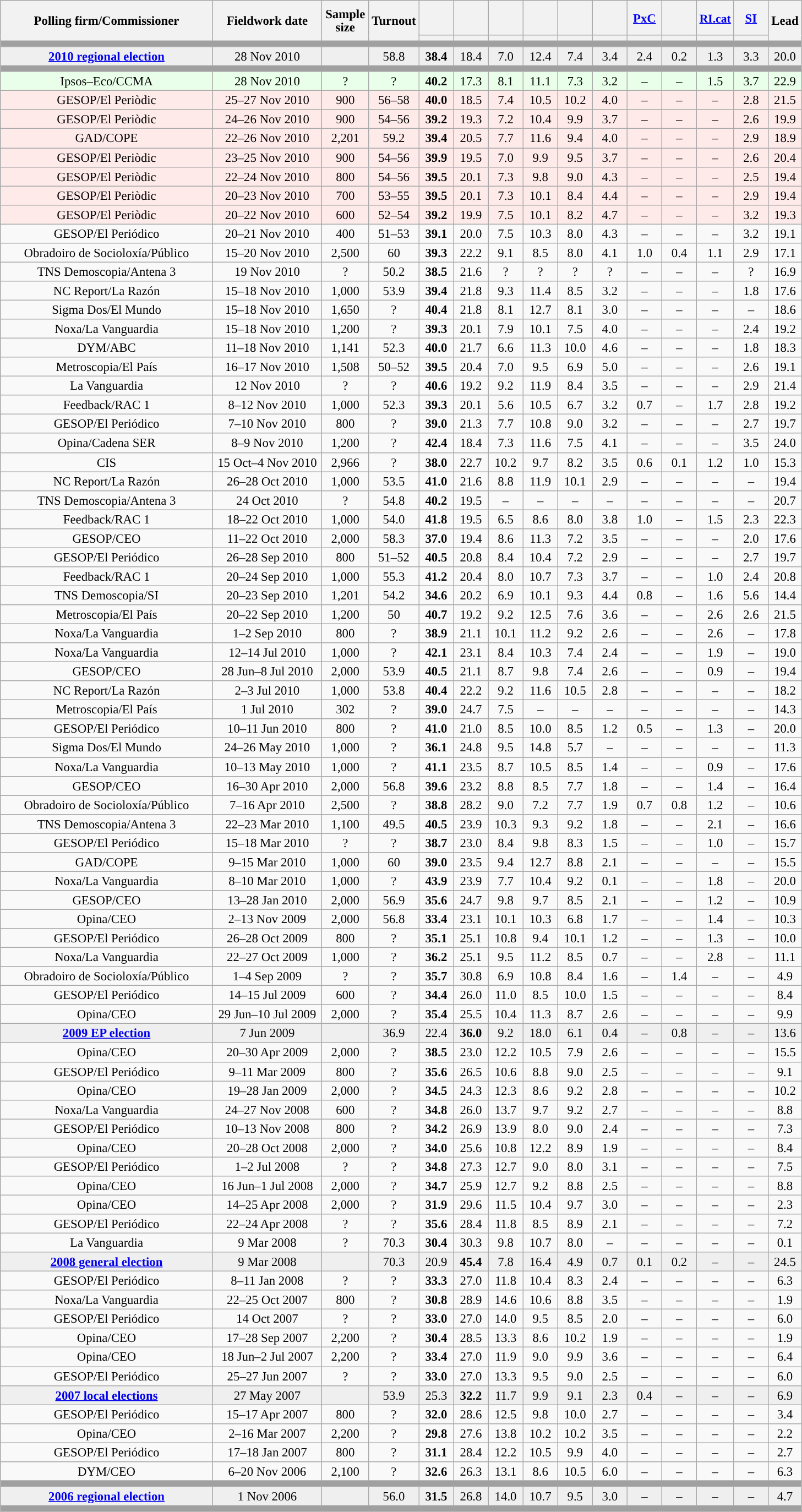<table class="wikitable collapsible collapsed" style="text-align:center; font-size:95%; line-height:16px;">
<tr style="height:42px;">
<th style="width:250px;" rowspan="2">Polling firm/Commissioner</th>
<th style="width:125px;" rowspan="2">Fieldwork date</th>
<th style="width:50px;" rowspan="2">Sample size</th>
<th style="width:45px;" rowspan="2">Turnout</th>
<th style="width:35px;"></th>
<th style="width:35px;"></th>
<th style="width:35px;"></th>
<th style="width:35px;"></th>
<th style="width:35px;"></th>
<th style="width:35px;"></th>
<th style="width:35px;"><a href='#'>PxC</a></th>
<th style="width:35px;"></th>
<th style="width:35px; font-size:95%;"><a href='#'>RI.cat</a></th>
<th style="width:35px;"><a href='#'>SI</a></th>
<th style="width:30px;" rowspan="2">Lead</th>
</tr>
<tr>
<th style="color:inherit;background:"></th>
<th style="color:inherit;background:"></th>
<th style="color:inherit;background:"></th>
<th style="color:inherit;background:"></th>
<th style="color:inherit;background:"></th>
<th style="color:inherit;background:"></th>
<th style="color:inherit;background:"></th>
<th style="color:inherit;background:"></th>
<th style="color:inherit;background:"></th>
<th style="color:inherit;background:"></th>
</tr>
<tr>
<td colspan="15" style="background:#A0A0A0"></td>
</tr>
<tr style="background:#EFEFEF;">
<td><strong><a href='#'>2010 regional election</a></strong></td>
<td>28 Nov 2010</td>
<td></td>
<td>58.8</td>
<td><strong>38.4</strong><br></td>
<td>18.4<br></td>
<td>7.0<br></td>
<td>12.4<br></td>
<td>7.4<br></td>
<td>3.4<br></td>
<td>2.4<br></td>
<td>0.2<br></td>
<td>1.3<br></td>
<td>3.3<br></td>
<td style="background:">20.0</td>
</tr>
<tr>
<td colspan="15" style="background:#A0A0A0"></td>
</tr>
<tr style="background:#EAFFEA;">
<td>Ipsos–Eco/CCMA</td>
<td>28 Nov 2010</td>
<td>?</td>
<td>?</td>
<td><strong>40.2</strong><br></td>
<td>17.3<br></td>
<td>8.1<br></td>
<td>11.1<br></td>
<td>7.3<br></td>
<td>3.2<br></td>
<td>–</td>
<td>–</td>
<td>1.5<br></td>
<td>3.7<br></td>
<td style="background:">22.9</td>
</tr>
<tr style="background:#FFEAEA;">
<td>GESOP/El Periòdic</td>
<td>25–27 Nov 2010</td>
<td>900</td>
<td>56–58</td>
<td><strong>40.0</strong><br></td>
<td>18.5<br></td>
<td>7.4<br></td>
<td>10.5<br></td>
<td>10.2<br></td>
<td>4.0<br></td>
<td>–</td>
<td>–</td>
<td>–</td>
<td>2.8<br></td>
<td style="background:">21.5</td>
</tr>
<tr style="background:#FFEAEA;">
<td>GESOP/El Periòdic</td>
<td>24–26 Nov 2010</td>
<td>900</td>
<td>54–56</td>
<td><strong>39.2</strong><br></td>
<td>19.3<br></td>
<td>7.2<br></td>
<td>10.4<br></td>
<td>9.9<br></td>
<td>3.7<br></td>
<td>–</td>
<td>–</td>
<td>–</td>
<td>2.6<br></td>
<td style="background:">19.9</td>
</tr>
<tr style="background:#FFEAEA;">
<td>GAD/COPE</td>
<td>22–26 Nov 2010</td>
<td>2,201</td>
<td>59.2</td>
<td><strong>39.4</strong><br></td>
<td>20.5<br></td>
<td>7.7<br></td>
<td>11.6<br></td>
<td>9.4<br></td>
<td>4.0<br></td>
<td>–</td>
<td>–</td>
<td>–</td>
<td>2.9<br></td>
<td style="background:">18.9</td>
</tr>
<tr style="background:#FFEAEA;">
<td>GESOP/El Periòdic</td>
<td>23–25 Nov 2010</td>
<td>900</td>
<td>54–56</td>
<td><strong>39.9</strong><br></td>
<td>19.5<br></td>
<td>7.0<br></td>
<td>9.9<br></td>
<td>9.5<br></td>
<td>3.7<br></td>
<td>–</td>
<td>–</td>
<td>–</td>
<td>2.6<br></td>
<td style="background:">20.4</td>
</tr>
<tr style="background:#FFEAEA;">
<td>GESOP/El Periòdic</td>
<td>22–24 Nov 2010</td>
<td>800</td>
<td>54–56</td>
<td><strong>39.5</strong><br></td>
<td>20.1<br></td>
<td>7.3<br></td>
<td>9.8<br></td>
<td>9.0<br></td>
<td>4.3<br></td>
<td>–</td>
<td>–</td>
<td>–</td>
<td>2.5<br></td>
<td style="background:">19.4</td>
</tr>
<tr style="background:#FFEAEA;">
<td>GESOP/El Periòdic</td>
<td>20–23 Nov 2010</td>
<td>700</td>
<td>53–55</td>
<td><strong>39.5</strong><br></td>
<td>20.1<br></td>
<td>7.3<br></td>
<td>10.1<br></td>
<td>8.4<br></td>
<td>4.4<br></td>
<td>–</td>
<td>–</td>
<td>–</td>
<td>2.9<br></td>
<td style="background:">19.4</td>
</tr>
<tr style="background:#FFEAEA;">
<td>GESOP/El Periòdic</td>
<td>20–22 Nov 2010</td>
<td>600</td>
<td>52–54</td>
<td><strong>39.2</strong><br></td>
<td>19.9<br></td>
<td>7.5<br></td>
<td>10.1<br></td>
<td>8.2<br></td>
<td>4.7<br></td>
<td>–</td>
<td>–</td>
<td>–</td>
<td>3.2<br></td>
<td style="background:">19.3</td>
</tr>
<tr>
<td>GESOP/El Periódico</td>
<td>20–21 Nov 2010</td>
<td>400</td>
<td>51–53</td>
<td><strong>39.1</strong><br></td>
<td>20.0<br></td>
<td>7.5<br></td>
<td>10.3<br></td>
<td>8.0<br></td>
<td>4.3<br></td>
<td>–</td>
<td>–</td>
<td>–</td>
<td>3.2<br></td>
<td style="background:">19.1</td>
</tr>
<tr>
<td>Obradoiro de Socioloxía/Público</td>
<td>15–20 Nov 2010</td>
<td>2,500</td>
<td>60</td>
<td><strong>39.3</strong><br></td>
<td>22.2<br></td>
<td>9.1<br></td>
<td>8.5<br></td>
<td>8.0<br></td>
<td>4.1<br></td>
<td>1.0<br></td>
<td>0.4<br></td>
<td>1.1<br></td>
<td>2.9<br></td>
<td style="background:">17.1</td>
</tr>
<tr>
<td>TNS Demoscopia/Antena 3</td>
<td>19 Nov 2010</td>
<td>?</td>
<td>50.2</td>
<td><strong>38.5</strong><br></td>
<td>21.6<br></td>
<td>?<br></td>
<td>?<br></td>
<td>?<br></td>
<td>?<br></td>
<td>–</td>
<td>–</td>
<td>–</td>
<td>?<br></td>
<td style="background:">16.9</td>
</tr>
<tr>
<td>NC Report/La Razón</td>
<td>15–18 Nov 2010</td>
<td>1,000</td>
<td>53.9</td>
<td><strong>39.4</strong><br></td>
<td>21.8<br></td>
<td>9.3<br></td>
<td>11.4<br></td>
<td>8.5<br></td>
<td>3.2<br></td>
<td>–</td>
<td>–</td>
<td>–</td>
<td>1.8<br></td>
<td style="background:">17.6</td>
</tr>
<tr>
<td>Sigma Dos/El Mundo</td>
<td>15–18 Nov 2010</td>
<td>1,650</td>
<td>?</td>
<td><strong>40.4</strong><br></td>
<td>21.8<br></td>
<td>8.1<br></td>
<td>12.7<br></td>
<td>8.1<br></td>
<td>3.0<br></td>
<td>–</td>
<td>–</td>
<td>–</td>
<td>–</td>
<td style="background:">18.6</td>
</tr>
<tr>
<td>Noxa/La Vanguardia</td>
<td>15–18 Nov 2010</td>
<td>1,200</td>
<td>?</td>
<td><strong>39.3</strong><br></td>
<td>20.1<br></td>
<td>7.9<br></td>
<td>10.1<br></td>
<td>7.5<br></td>
<td>4.0<br></td>
<td>–</td>
<td>–</td>
<td>–</td>
<td>2.4<br></td>
<td style="background:">19.2</td>
</tr>
<tr>
<td>DYM/ABC</td>
<td>11–18 Nov 2010</td>
<td>1,141</td>
<td>52.3</td>
<td><strong>40.0</strong><br></td>
<td>21.7<br></td>
<td>6.6<br></td>
<td>11.3<br></td>
<td>10.0<br></td>
<td>4.6<br></td>
<td>–</td>
<td>–</td>
<td>–</td>
<td>1.8<br></td>
<td style="background:">18.3</td>
</tr>
<tr>
<td>Metroscopia/El País</td>
<td>16–17 Nov 2010</td>
<td>1,508</td>
<td>50–52</td>
<td><strong>39.5</strong><br></td>
<td>20.4<br></td>
<td>7.0<br></td>
<td>9.5<br></td>
<td>6.9<br></td>
<td>5.0<br></td>
<td>–</td>
<td>–</td>
<td>–</td>
<td>2.6<br></td>
<td style="background:">19.1</td>
</tr>
<tr>
<td>La Vanguardia</td>
<td>12 Nov 2010</td>
<td>?</td>
<td>?</td>
<td><strong>40.6</strong><br></td>
<td>19.2<br></td>
<td>9.2<br></td>
<td>11.9<br></td>
<td>8.4<br></td>
<td>3.5<br></td>
<td>–</td>
<td>–</td>
<td>–</td>
<td>2.9<br></td>
<td style="background:">21.4</td>
</tr>
<tr>
<td>Feedback/RAC 1</td>
<td>8–12 Nov 2010</td>
<td>1,000</td>
<td>52.3</td>
<td><strong>39.3</strong><br></td>
<td>20.1<br></td>
<td>5.6<br></td>
<td>10.5<br></td>
<td>6.7<br></td>
<td>3.2<br></td>
<td>0.7<br></td>
<td>–</td>
<td>1.7<br></td>
<td>2.8<br></td>
<td style="background:">19.2</td>
</tr>
<tr>
<td>GESOP/El Periódico</td>
<td>7–10 Nov 2010</td>
<td>800</td>
<td>?</td>
<td><strong>39.0</strong><br></td>
<td>21.3<br></td>
<td>7.7<br></td>
<td>10.8<br></td>
<td>9.0<br></td>
<td>3.2<br></td>
<td>–</td>
<td>–</td>
<td>–</td>
<td>2.7<br></td>
<td style="background:">19.7</td>
</tr>
<tr>
<td>Opina/Cadena SER</td>
<td>8–9 Nov 2010</td>
<td>1,200</td>
<td>?</td>
<td><strong>42.4</strong><br></td>
<td>18.4<br></td>
<td>7.3<br></td>
<td>11.6<br></td>
<td>7.5<br></td>
<td>4.1<br></td>
<td>–</td>
<td>–</td>
<td>–</td>
<td>3.5<br></td>
<td style="background:">24.0</td>
</tr>
<tr>
<td>CIS</td>
<td>15 Oct–4 Nov 2010</td>
<td>2,966</td>
<td>?</td>
<td><strong>38.0</strong><br></td>
<td>22.7<br></td>
<td>10.2<br></td>
<td>9.7<br></td>
<td>8.2<br></td>
<td>3.5<br></td>
<td>0.6<br></td>
<td>0.1<br></td>
<td>1.2<br></td>
<td>1.0<br></td>
<td style="background:">15.3</td>
</tr>
<tr>
<td>NC Report/La Razón</td>
<td>26–28 Oct 2010</td>
<td>1,000</td>
<td>53.5</td>
<td><strong>41.0</strong><br></td>
<td>21.6<br></td>
<td>8.8<br></td>
<td>11.9<br></td>
<td>10.1<br></td>
<td>2.9<br></td>
<td>–</td>
<td>–</td>
<td>–</td>
<td>–</td>
<td style="background:">19.4</td>
</tr>
<tr>
<td>TNS Demoscopia/Antena 3</td>
<td>24 Oct 2010</td>
<td>?</td>
<td>54.8</td>
<td><strong>40.2</strong></td>
<td>19.5</td>
<td>–</td>
<td>–</td>
<td>–</td>
<td>–</td>
<td>–</td>
<td>–</td>
<td>–</td>
<td>–</td>
<td style="background:">20.7</td>
</tr>
<tr>
<td>Feedback/RAC 1</td>
<td>18–22 Oct 2010</td>
<td>1,000</td>
<td>54.0</td>
<td><strong>41.8</strong><br></td>
<td>19.5<br></td>
<td>6.5<br></td>
<td>8.6<br></td>
<td>8.0<br></td>
<td>3.8<br></td>
<td>1.0<br></td>
<td>–</td>
<td>1.5<br></td>
<td>2.3<br></td>
<td style="background:">22.3</td>
</tr>
<tr>
<td>GESOP/CEO</td>
<td>11–22 Oct 2010</td>
<td>2,000</td>
<td>58.3</td>
<td><strong>37.0</strong><br></td>
<td>19.4<br></td>
<td>8.6<br></td>
<td>11.3<br></td>
<td>7.2<br></td>
<td>3.5<br></td>
<td>–</td>
<td>–</td>
<td>–</td>
<td>2.0<br></td>
<td style="background:">17.6</td>
</tr>
<tr>
<td>GESOP/El Periódico</td>
<td>26–28 Sep 2010</td>
<td>800</td>
<td>51–52</td>
<td><strong>40.5</strong><br></td>
<td>20.8<br></td>
<td>8.4<br></td>
<td>10.4<br></td>
<td>7.2<br></td>
<td>2.9<br></td>
<td>–</td>
<td>–</td>
<td>–</td>
<td>2.7<br></td>
<td style="background:">19.7</td>
</tr>
<tr>
<td>Feedback/RAC 1</td>
<td>20–24 Sep 2010</td>
<td>1,000</td>
<td>55.3</td>
<td><strong>41.2</strong><br></td>
<td>20.4<br></td>
<td>8.0<br></td>
<td>10.7<br></td>
<td>7.3<br></td>
<td>3.7<br></td>
<td>–</td>
<td>–</td>
<td>1.0<br></td>
<td>2.4<br></td>
<td style="background:">20.8</td>
</tr>
<tr>
<td>TNS Demoscopia/SI</td>
<td>20–23 Sep 2010</td>
<td>1,201</td>
<td>54.2</td>
<td><strong>34.6</strong><br></td>
<td>20.2<br></td>
<td>6.9<br></td>
<td>10.1<br></td>
<td>9.3<br></td>
<td>4.4<br></td>
<td>0.8<br></td>
<td>–</td>
<td>1.6<br></td>
<td>5.6<br></td>
<td style="background:">14.4</td>
</tr>
<tr>
<td>Metroscopia/El País</td>
<td>20–22 Sep 2010</td>
<td>1,200</td>
<td>50</td>
<td><strong>40.7</strong><br></td>
<td>19.2<br></td>
<td>9.2<br></td>
<td>12.5<br></td>
<td>7.6<br></td>
<td>3.6<br></td>
<td>–</td>
<td>–</td>
<td>2.6<br></td>
<td>2.6<br></td>
<td style="background:">21.5</td>
</tr>
<tr>
<td>Noxa/La Vanguardia</td>
<td>1–2 Sep 2010</td>
<td>800</td>
<td>?</td>
<td><strong>38.9</strong><br></td>
<td>21.1<br></td>
<td>10.1<br></td>
<td>11.2<br></td>
<td>9.2<br></td>
<td>2.6<br></td>
<td>–</td>
<td>–</td>
<td>2.6<br></td>
<td>–</td>
<td style="background:">17.8</td>
</tr>
<tr>
<td>Noxa/La Vanguardia</td>
<td>12–14 Jul 2010</td>
<td>1,000</td>
<td>?</td>
<td><strong>42.1</strong><br></td>
<td>23.1<br></td>
<td>8.4<br></td>
<td>10.3<br></td>
<td>7.4<br></td>
<td>2.4<br></td>
<td>–</td>
<td>–</td>
<td>1.9<br></td>
<td>–</td>
<td style="background:">19.0</td>
</tr>
<tr>
<td>GESOP/CEO</td>
<td>28 Jun–8 Jul 2010</td>
<td>2,000</td>
<td>53.9</td>
<td><strong>40.5</strong><br></td>
<td>21.1<br></td>
<td>8.7<br></td>
<td>9.8<br></td>
<td>7.4<br></td>
<td>2.6<br></td>
<td>–</td>
<td>–</td>
<td>0.9<br></td>
<td>–</td>
<td style="background:">19.4</td>
</tr>
<tr>
<td>NC Report/La Razón</td>
<td>2–3 Jul 2010</td>
<td>1,000</td>
<td>53.8</td>
<td><strong>40.4</strong><br></td>
<td>22.2<br></td>
<td>9.2<br></td>
<td>11.6<br></td>
<td>10.5<br></td>
<td>2.8<br></td>
<td>–</td>
<td>–</td>
<td>–</td>
<td>–</td>
<td style="background:">18.2</td>
</tr>
<tr>
<td>Metroscopia/El País</td>
<td>1 Jul 2010</td>
<td>302</td>
<td>?</td>
<td><strong>39.0</strong></td>
<td>24.7</td>
<td>7.5</td>
<td>–</td>
<td>–</td>
<td>–</td>
<td>–</td>
<td>–</td>
<td>–</td>
<td>–</td>
<td style="background:">14.3</td>
</tr>
<tr>
<td>GESOP/El Periódico</td>
<td>10–11 Jun 2010</td>
<td>800</td>
<td>?</td>
<td><strong>41.0</strong><br></td>
<td>21.0<br></td>
<td>8.5<br></td>
<td>10.0<br></td>
<td>8.5<br></td>
<td>1.2<br></td>
<td>0.5<br></td>
<td>–</td>
<td>1.3<br></td>
<td>–</td>
<td style="background:">20.0</td>
</tr>
<tr>
<td>Sigma Dos/El Mundo</td>
<td>24–26 May 2010</td>
<td>1,000</td>
<td>?</td>
<td><strong>36.1</strong><br></td>
<td>24.8<br></td>
<td>9.5<br></td>
<td>14.8<br></td>
<td>5.7<br></td>
<td>–</td>
<td>–</td>
<td>–</td>
<td>–</td>
<td>–</td>
<td style="background:">11.3</td>
</tr>
<tr>
<td>Noxa/La Vanguardia</td>
<td>10–13 May 2010</td>
<td>1,000</td>
<td>?</td>
<td><strong>41.1</strong><br></td>
<td>23.5<br></td>
<td>8.7<br></td>
<td>10.5<br></td>
<td>8.5<br></td>
<td>1.4<br></td>
<td>–</td>
<td>–</td>
<td>0.9<br></td>
<td>–</td>
<td style="background:">17.6</td>
</tr>
<tr>
<td>GESOP/CEO</td>
<td>16–30 Apr 2010</td>
<td>2,000</td>
<td>56.8</td>
<td><strong>39.6</strong><br></td>
<td>23.2<br></td>
<td>8.8<br></td>
<td>8.5<br></td>
<td>7.7<br></td>
<td>1.8<br></td>
<td>–</td>
<td>–</td>
<td>1.4<br></td>
<td>–</td>
<td style="background:">16.4</td>
</tr>
<tr>
<td>Obradoiro de Socioloxía/Público</td>
<td>7–16 Apr 2010</td>
<td>2,500</td>
<td>?</td>
<td><strong>38.8</strong><br></td>
<td>28.2<br></td>
<td>9.0<br></td>
<td>7.2<br></td>
<td>7.7<br></td>
<td>1.9<br></td>
<td>0.7<br></td>
<td>0.8<br></td>
<td>1.2<br></td>
<td>–</td>
<td style="background:">10.6</td>
</tr>
<tr>
<td>TNS Demoscopia/Antena 3</td>
<td>22–23 Mar 2010</td>
<td>1,100</td>
<td>49.5</td>
<td><strong>40.5</strong><br></td>
<td>23.9<br></td>
<td>10.3<br></td>
<td>9.3<br></td>
<td>9.2<br></td>
<td>1.8<br></td>
<td>–</td>
<td>–</td>
<td>2.1<br></td>
<td>–</td>
<td style="background:">16.6</td>
</tr>
<tr>
<td>GESOP/El Periódico</td>
<td>15–18 Mar 2010</td>
<td>?</td>
<td>?</td>
<td><strong>38.7</strong><br></td>
<td>23.0<br></td>
<td>8.4<br></td>
<td>9.8<br></td>
<td>8.3<br></td>
<td>1.5<br></td>
<td>–</td>
<td>–</td>
<td>1.0<br></td>
<td>–</td>
<td style="background:">15.7</td>
</tr>
<tr>
<td>GAD/COPE</td>
<td>9–15 Mar 2010</td>
<td>1,000</td>
<td>60</td>
<td><strong>39.0</strong><br></td>
<td>23.5<br></td>
<td>9.4<br></td>
<td>12.7<br></td>
<td>8.8<br></td>
<td>2.1<br></td>
<td>–</td>
<td>–</td>
<td>–</td>
<td>–</td>
<td style="background:">15.5</td>
</tr>
<tr>
<td>Noxa/La Vanguardia</td>
<td>8–10 Mar 2010</td>
<td>1,000</td>
<td>?</td>
<td><strong>43.9</strong><br></td>
<td>23.9<br></td>
<td>7.7<br></td>
<td>10.4<br></td>
<td>9.2<br></td>
<td>0.1<br></td>
<td>–</td>
<td>–</td>
<td>1.8<br></td>
<td>–</td>
<td style="background:">20.0</td>
</tr>
<tr>
<td>GESOP/CEO</td>
<td>13–28 Jan 2010</td>
<td>2,000</td>
<td>56.9</td>
<td><strong>35.6</strong><br></td>
<td>24.7<br></td>
<td>9.8<br></td>
<td>9.7<br></td>
<td>8.5<br></td>
<td>2.1<br></td>
<td>–</td>
<td>–</td>
<td>1.2<br></td>
<td>–</td>
<td style="background:">10.9</td>
</tr>
<tr>
<td>Opina/CEO</td>
<td>2–13 Nov 2009</td>
<td>2,000</td>
<td>56.8</td>
<td><strong>33.4</strong><br></td>
<td>23.1<br></td>
<td>10.1<br></td>
<td>10.3<br></td>
<td>6.8<br></td>
<td>1.7<br></td>
<td>–</td>
<td>–</td>
<td>1.4<br></td>
<td>–</td>
<td style="background:">10.3</td>
</tr>
<tr>
<td>GESOP/El Periódico</td>
<td>26–28 Oct 2009</td>
<td>800</td>
<td>?</td>
<td><strong>35.1</strong><br></td>
<td>25.1<br></td>
<td>10.8<br></td>
<td>9.4<br></td>
<td>10.1<br></td>
<td>1.2<br></td>
<td>–</td>
<td>–</td>
<td>1.3<br></td>
<td>–</td>
<td style="background:">10.0</td>
</tr>
<tr>
<td>Noxa/La Vanguardia</td>
<td>22–27 Oct 2009</td>
<td>1,000</td>
<td>?</td>
<td><strong>36.2</strong><br></td>
<td>25.1<br></td>
<td>9.5<br></td>
<td>11.2<br></td>
<td>8.5<br></td>
<td>0.7<br></td>
<td>–</td>
<td>–</td>
<td>2.8<br></td>
<td>–</td>
<td style="background:">11.1</td>
</tr>
<tr>
<td>Obradoiro de Socioloxía/Público</td>
<td>1–4 Sep 2009</td>
<td>?</td>
<td>?</td>
<td><strong>35.7</strong><br></td>
<td>30.8<br></td>
<td>6.9<br></td>
<td>10.8<br></td>
<td>8.4<br></td>
<td>1.6<br></td>
<td>–</td>
<td>1.4<br></td>
<td>–</td>
<td>–</td>
<td style="background:">4.9</td>
</tr>
<tr>
<td>GESOP/El Periódico</td>
<td>14–15 Jul 2009</td>
<td>600</td>
<td>?</td>
<td><strong>34.4</strong><br></td>
<td>26.0<br></td>
<td>11.0<br></td>
<td>8.5<br></td>
<td>10.0<br></td>
<td>1.5<br></td>
<td>–</td>
<td>–</td>
<td>–</td>
<td>–</td>
<td style="background:">8.4</td>
</tr>
<tr>
<td>Opina/CEO</td>
<td>29 Jun–10 Jul 2009</td>
<td>2,000</td>
<td>?</td>
<td><strong>35.4</strong><br></td>
<td>25.5<br></td>
<td>10.4<br></td>
<td>11.3<br></td>
<td>8.7<br></td>
<td>2.6<br></td>
<td>–</td>
<td>–</td>
<td>–</td>
<td>–</td>
<td style="background:">9.9</td>
</tr>
<tr style="background:#EFEFEF;">
<td><strong><a href='#'>2009 EP election</a></strong></td>
<td>7 Jun 2009</td>
<td></td>
<td>36.9</td>
<td>22.4<br></td>
<td><strong>36.0</strong><br></td>
<td>9.2<br></td>
<td>18.0<br></td>
<td>6.1<br></td>
<td>0.4<br></td>
<td>–</td>
<td>0.8<br></td>
<td>–</td>
<td>–</td>
<td style="background:">13.6</td>
</tr>
<tr>
<td>Opina/CEO</td>
<td>20–30 Apr 2009</td>
<td>2,000</td>
<td>?</td>
<td><strong>38.5</strong><br></td>
<td>23.0<br></td>
<td>12.2<br></td>
<td>10.5<br></td>
<td>7.9<br></td>
<td>2.6<br></td>
<td>–</td>
<td>–</td>
<td>–</td>
<td>–</td>
<td style="background:">15.5</td>
</tr>
<tr>
<td>GESOP/El Periódico</td>
<td>9–11 Mar 2009</td>
<td>800</td>
<td>?</td>
<td><strong>35.6</strong><br></td>
<td>26.5<br></td>
<td>10.6<br></td>
<td>8.8<br></td>
<td>9.0<br></td>
<td>2.5<br></td>
<td>–</td>
<td>–</td>
<td>–</td>
<td>–</td>
<td style="background:">9.1</td>
</tr>
<tr>
<td>Opina/CEO</td>
<td>19–28 Jan 2009</td>
<td>2,000</td>
<td>?</td>
<td><strong>34.5</strong><br></td>
<td>24.3<br></td>
<td>12.3<br></td>
<td>8.6<br></td>
<td>9.2<br></td>
<td>2.8<br></td>
<td>–</td>
<td>–</td>
<td>–</td>
<td>–</td>
<td style="background:">10.2</td>
</tr>
<tr>
<td>Noxa/La Vanguardia</td>
<td>24–27 Nov 2008</td>
<td>600</td>
<td>?</td>
<td><strong>34.8</strong><br></td>
<td>26.0<br></td>
<td>13.7<br></td>
<td>9.7<br></td>
<td>9.2<br></td>
<td>2.7<br></td>
<td>–</td>
<td>–</td>
<td>–</td>
<td>–</td>
<td style="background:">8.8</td>
</tr>
<tr>
<td>GESOP/El Periódico</td>
<td>10–13 Nov 2008</td>
<td>800</td>
<td>?</td>
<td><strong>34.2</strong><br></td>
<td>26.9<br></td>
<td>13.9<br></td>
<td>8.0<br></td>
<td>9.0<br></td>
<td>2.4<br></td>
<td>–</td>
<td>–</td>
<td>–</td>
<td>–</td>
<td style="background:">7.3</td>
</tr>
<tr>
<td>Opina/CEO</td>
<td>20–28 Oct 2008</td>
<td>2,000</td>
<td>?</td>
<td><strong>34.0</strong><br></td>
<td>25.6<br></td>
<td>10.8<br></td>
<td>12.2<br></td>
<td>8.9<br></td>
<td>1.9<br></td>
<td>–</td>
<td>–</td>
<td>–</td>
<td>–</td>
<td style="background:">8.4</td>
</tr>
<tr>
<td>GESOP/El Periódico</td>
<td>1–2 Jul 2008</td>
<td>?</td>
<td>?</td>
<td><strong>34.8</strong><br></td>
<td>27.3<br></td>
<td>12.7<br></td>
<td>9.0<br></td>
<td>8.0<br></td>
<td>3.1<br></td>
<td>–</td>
<td>–</td>
<td>–</td>
<td>–</td>
<td style="background:">7.5</td>
</tr>
<tr>
<td>Opina/CEO</td>
<td>16 Jun–1 Jul 2008</td>
<td>2,000</td>
<td>?</td>
<td><strong>34.7</strong><br></td>
<td>25.9<br></td>
<td>12.7<br></td>
<td>9.2<br></td>
<td>8.8<br></td>
<td>2.5<br></td>
<td>–</td>
<td>–</td>
<td>–</td>
<td>–</td>
<td style="background:">8.8</td>
</tr>
<tr>
<td>Opina/CEO</td>
<td>14–25 Apr 2008</td>
<td>2,000</td>
<td>?</td>
<td><strong>31.9</strong><br></td>
<td>29.6<br></td>
<td>11.5<br></td>
<td>10.4<br></td>
<td>9.7<br></td>
<td>3.0<br></td>
<td>–</td>
<td>–</td>
<td>–</td>
<td>–</td>
<td style="background:">2.3</td>
</tr>
<tr>
<td>GESOP/El Periódico</td>
<td>22–24 Apr 2008</td>
<td>?</td>
<td>?</td>
<td><strong>35.6</strong><br></td>
<td>28.4<br></td>
<td>11.8<br></td>
<td>8.5<br></td>
<td>8.9<br></td>
<td>2.1<br></td>
<td>–</td>
<td>–</td>
<td>–</td>
<td>–</td>
<td style="background:">7.2</td>
</tr>
<tr>
<td>La Vanguardia</td>
<td>9 Mar 2008</td>
<td>?</td>
<td>70.3</td>
<td><strong>30.4</strong><br></td>
<td>30.3<br></td>
<td>9.8<br></td>
<td>10.7<br></td>
<td>8.0<br></td>
<td>–</td>
<td>–</td>
<td>–</td>
<td>–</td>
<td>–</td>
<td style="background:">0.1</td>
</tr>
<tr style="background:#EFEFEF;">
<td><strong><a href='#'>2008 general election</a></strong></td>
<td>9 Mar 2008</td>
<td></td>
<td>70.3</td>
<td>20.9<br></td>
<td><strong>45.4</strong><br></td>
<td>7.8<br></td>
<td>16.4<br></td>
<td>4.9<br></td>
<td>0.7<br></td>
<td>0.1<br></td>
<td>0.2<br></td>
<td>–</td>
<td>–</td>
<td style="background:">24.5</td>
</tr>
<tr>
<td>GESOP/El Periódico</td>
<td>8–11 Jan 2008</td>
<td>?</td>
<td>?</td>
<td><strong>33.3</strong><br></td>
<td>27.0<br></td>
<td>11.8<br></td>
<td>10.4<br></td>
<td>8.3<br></td>
<td>2.4<br></td>
<td>–</td>
<td>–</td>
<td>–</td>
<td>–</td>
<td style="background:">6.3</td>
</tr>
<tr>
<td>Noxa/La Vanguardia</td>
<td>22–25 Oct 2007</td>
<td>800</td>
<td>?</td>
<td><strong>30.8</strong><br></td>
<td>28.9<br></td>
<td>14.6<br></td>
<td>10.6<br></td>
<td>8.8<br></td>
<td>3.5<br></td>
<td>–</td>
<td>–</td>
<td>–</td>
<td>–</td>
<td style="background:">1.9</td>
</tr>
<tr>
<td>GESOP/El Periódico</td>
<td>14 Oct 2007</td>
<td>?</td>
<td>?</td>
<td><strong>33.0</strong><br></td>
<td>27.0<br></td>
<td>14.0<br></td>
<td>9.5<br></td>
<td>8.5<br></td>
<td>2.0<br></td>
<td>–</td>
<td>–</td>
<td>–</td>
<td>–</td>
<td style="background:">6.0</td>
</tr>
<tr>
<td>Opina/CEO</td>
<td>17–28 Sep 2007</td>
<td>2,200</td>
<td>?</td>
<td><strong>30.4</strong><br></td>
<td>28.5<br></td>
<td>13.3<br></td>
<td>8.6<br></td>
<td>10.2<br></td>
<td>1.9<br></td>
<td>–</td>
<td>–</td>
<td>–</td>
<td>–</td>
<td style="background:">1.9</td>
</tr>
<tr>
<td>Opina/CEO</td>
<td>18 Jun–2 Jul 2007</td>
<td>2,200</td>
<td>?</td>
<td><strong>33.4</strong><br></td>
<td>27.0<br></td>
<td>11.9<br></td>
<td>9.0<br></td>
<td>9.9<br></td>
<td>3.6<br></td>
<td>–</td>
<td>–</td>
<td>–</td>
<td>–</td>
<td style="background:">6.4</td>
</tr>
<tr>
<td>GESOP/El Periódico</td>
<td>25–27 Jun 2007</td>
<td>?</td>
<td>?</td>
<td><strong>33.0</strong><br></td>
<td>27.0<br></td>
<td>13.3<br></td>
<td>9.5<br></td>
<td>9.0<br></td>
<td>2.5<br></td>
<td>–</td>
<td>–</td>
<td>–</td>
<td>–</td>
<td style="background:">6.0</td>
</tr>
<tr style="background:#EFEFEF;">
<td><strong><a href='#'>2007 local elections</a></strong></td>
<td>27 May 2007</td>
<td></td>
<td>53.9</td>
<td>25.3</td>
<td><strong>32.2</strong></td>
<td>11.7</td>
<td>9.9</td>
<td>9.1</td>
<td>2.3</td>
<td>0.4</td>
<td>–</td>
<td>–</td>
<td>–</td>
<td style="background:">6.9</td>
</tr>
<tr>
<td>GESOP/El Periódico</td>
<td>15–17 Apr 2007</td>
<td>800</td>
<td>?</td>
<td><strong>32.0</strong><br></td>
<td>28.6<br></td>
<td>12.5<br></td>
<td>9.8<br></td>
<td>10.0<br></td>
<td>2.7<br></td>
<td>–</td>
<td>–</td>
<td>–</td>
<td>–</td>
<td style="background:">3.4</td>
</tr>
<tr>
<td>Opina/CEO</td>
<td>2–16 Mar 2007</td>
<td>2,200</td>
<td>?</td>
<td><strong>29.8</strong></td>
<td>27.6</td>
<td>13.8</td>
<td>10.2</td>
<td>10.2</td>
<td>3.5</td>
<td>–</td>
<td>–</td>
<td>–</td>
<td>–</td>
<td style="background:">2.2</td>
</tr>
<tr>
<td>GESOP/El Periódico</td>
<td>17–18 Jan 2007</td>
<td>800</td>
<td>?</td>
<td><strong>31.1</strong><br></td>
<td>28.4<br></td>
<td>12.2<br></td>
<td>10.5<br></td>
<td>9.9<br></td>
<td>4.0<br></td>
<td>–</td>
<td>–</td>
<td>–</td>
<td>–</td>
<td style="background:">2.7</td>
</tr>
<tr>
<td>DYM/CEO</td>
<td>6–20 Nov 2006</td>
<td>2,100</td>
<td>?</td>
<td><strong>32.6</strong></td>
<td>26.3</td>
<td>13.1</td>
<td>8.6</td>
<td>10.5</td>
<td>6.0</td>
<td>–</td>
<td>–</td>
<td>–</td>
<td>–</td>
<td style="background:">6.3</td>
</tr>
<tr>
<td colspan="15" style="background:#A0A0A0"></td>
</tr>
<tr style="background:#EFEFEF;">
<td><strong><a href='#'>2006 regional election</a></strong></td>
<td>1 Nov 2006</td>
<td></td>
<td>56.0</td>
<td><strong>31.5</strong><br></td>
<td>26.8<br></td>
<td>14.0<br></td>
<td>10.7<br></td>
<td>9.5<br></td>
<td>3.0<br></td>
<td>–</td>
<td>–</td>
<td>–</td>
<td>–</td>
<td style="background:">4.7</td>
</tr>
<tr>
<td colspan="15" style="background:#A0A0A0"></td>
</tr>
</table>
